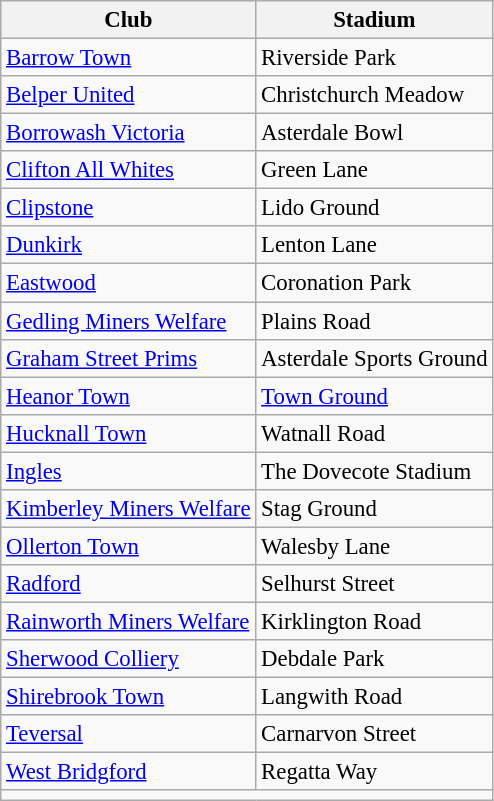<table class="wikitable sortable" style="font-size:95%">
<tr>
<th>Club</th>
<th>Stadium</th>
</tr>
<tr>
<td><a href='#'>Barrow Town</a></td>
<td>Riverside Park</td>
</tr>
<tr>
<td><a href='#'>Belper United</a></td>
<td>Christchurch Meadow</td>
</tr>
<tr>
<td><a href='#'>Borrowash Victoria</a></td>
<td>Asterdale Bowl</td>
</tr>
<tr>
<td><a href='#'>Clifton All Whites</a></td>
<td>Green Lane</td>
</tr>
<tr>
<td><a href='#'>Clipstone</a></td>
<td>Lido Ground</td>
</tr>
<tr>
<td><a href='#'>Dunkirk</a></td>
<td>Lenton Lane</td>
</tr>
<tr>
<td><a href='#'>Eastwood</a></td>
<td>Coronation Park</td>
</tr>
<tr>
<td><a href='#'>Gedling Miners Welfare</a></td>
<td>Plains Road</td>
</tr>
<tr>
<td><a href='#'>Graham Street Prims</a></td>
<td>Asterdale Sports Ground</td>
</tr>
<tr>
<td><a href='#'>Heanor Town</a></td>
<td><a href='#'>Town Ground</a></td>
</tr>
<tr>
<td><a href='#'>Hucknall Town</a></td>
<td>Watnall Road</td>
</tr>
<tr>
<td><a href='#'>Ingles</a></td>
<td>The Dovecote Stadium</td>
</tr>
<tr>
<td><a href='#'>Kimberley Miners Welfare</a></td>
<td>Stag Ground</td>
</tr>
<tr>
<td><a href='#'>Ollerton Town</a></td>
<td>Walesby Lane</td>
</tr>
<tr>
<td><a href='#'>Radford</a></td>
<td>Selhurst Street</td>
</tr>
<tr>
<td><a href='#'>Rainworth Miners Welfare</a></td>
<td>Kirklington Road</td>
</tr>
<tr>
<td><a href='#'>Sherwood Colliery</a></td>
<td>Debdale Park</td>
</tr>
<tr>
<td><a href='#'>Shirebrook Town</a></td>
<td>Langwith Road</td>
</tr>
<tr>
<td><a href='#'>Teversal</a></td>
<td>Carnarvon Street</td>
</tr>
<tr>
<td><a href='#'>West Bridgford</a></td>
<td>Regatta Way</td>
</tr>
<tr>
<td colspan=3></td>
</tr>
</table>
